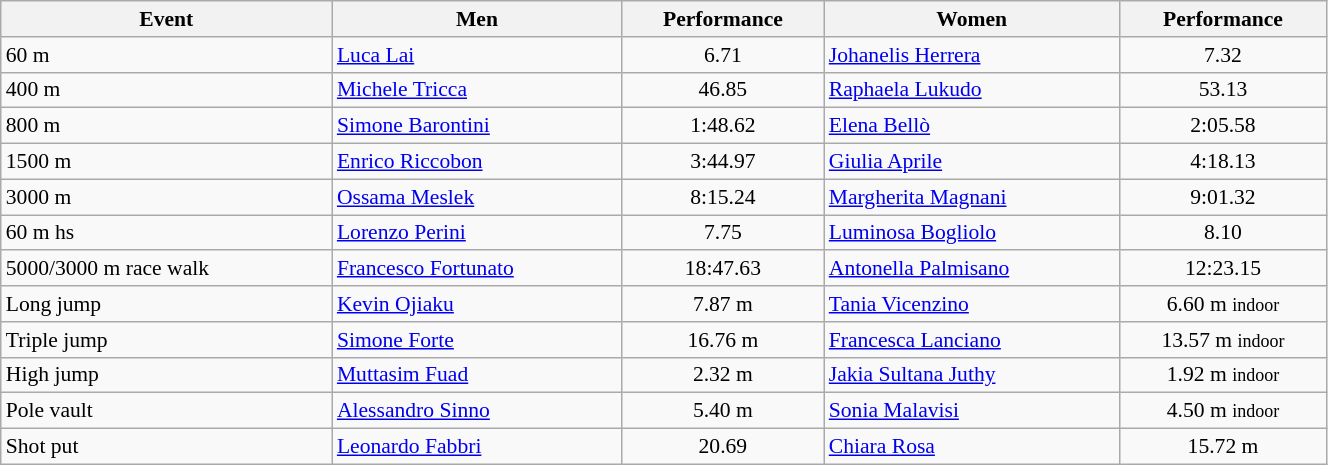<table class="wikitable" width=70% style="font-size:90%; text-align:center;">
<tr>
<th>Event</th>
<th>Men</th>
<th>Performance</th>
<th>Women</th>
<th>Performance</th>
</tr>
<tr>
<td align=left>60 m</td>
<td align=left><a href='#'>Luca Lai</a></td>
<td>6.71</td>
<td align=left><a href='#'>Johanelis Herrera</a></td>
<td>7.32</td>
</tr>
<tr>
<td align=left>400 m</td>
<td align=left><a href='#'>Michele Tricca</a></td>
<td>46.85</td>
<td align=left><a href='#'>Raphaela Lukudo</a></td>
<td>53.13</td>
</tr>
<tr>
<td align=left>800 m</td>
<td align=left><a href='#'>Simone Barontini</a></td>
<td>1:48.62</td>
<td align=left><a href='#'>Elena Bellò</a></td>
<td>2:05.58</td>
</tr>
<tr>
<td align=left>1500 m</td>
<td align=left><a href='#'>Enrico Riccobon</a></td>
<td>3:44.97</td>
<td align=left><a href='#'>Giulia Aprile</a></td>
<td>4:18.13</td>
</tr>
<tr>
<td align=left>3000 m</td>
<td align=left><a href='#'>Ossama Meslek</a></td>
<td>8:15.24</td>
<td align=left><a href='#'>Margherita Magnani</a></td>
<td>9:01.32</td>
</tr>
<tr>
<td align=left>60 m hs</td>
<td align=left><a href='#'>Lorenzo Perini</a></td>
<td>7.75</td>
<td align=left><a href='#'>Luminosa Bogliolo</a></td>
<td>8.10 </td>
</tr>
<tr>
<td align=left>5000/3000 m race walk</td>
<td align=left><a href='#'>Francesco Fortunato</a></td>
<td>18:47.63</td>
<td align=left><a href='#'>Antonella Palmisano</a></td>
<td>12:23.15</td>
</tr>
<tr>
<td align=left>Long jump</td>
<td align=left><a href='#'>Kevin Ojiaku</a></td>
<td>7.87 m</td>
<td align=left><a href='#'>Tania Vicenzino</a></td>
<td>6.60 m <small>indoor</small> </td>
</tr>
<tr>
<td align=left>Triple jump</td>
<td align=left><a href='#'>Simone Forte</a></td>
<td>16.76 m </td>
<td align=left><a href='#'>Francesca Lanciano</a></td>
<td>13.57 m <small>indoor</small> </td>
</tr>
<tr>
<td align=left>High jump</td>
<td align=left><a href='#'>Muttasim Fuad</a></td>
<td>2.32 m</td>
<td align=left><a href='#'>Jakia Sultana Juthy</a></td>
<td>1.92 m <small>indoor</small> </td>
</tr>
<tr>
<td align=left>Pole vault</td>
<td align=left><a href='#'>Alessandro Sinno</a></td>
<td>5.40 m</td>
<td align=left><a href='#'>Sonia Malavisi</a></td>
<td>4.50 m <small>indoor</small> </td>
</tr>
<tr>
<td align=left>Shot put</td>
<td align=left><a href='#'>Leonardo Fabbri</a></td>
<td>20.69 </td>
<td align=left><a href='#'>Chiara Rosa</a></td>
<td>15.72 m</td>
</tr>
</table>
